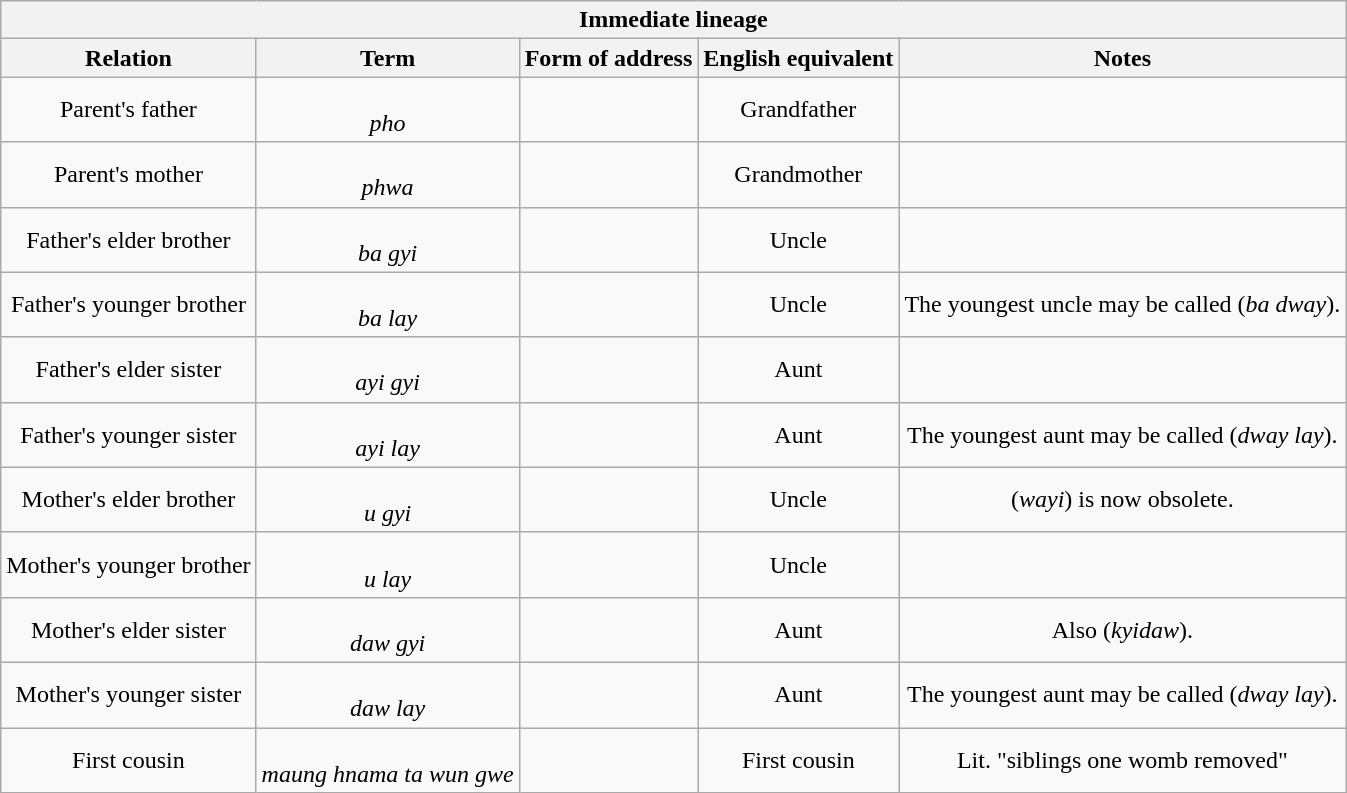<table class=wikitable style="text-align:center">
<tr>
<th colspan="5">Immediate lineage</th>
</tr>
<tr>
<th>Relation</th>
<th>Term</th>
<th>Form of address</th>
<th>English equivalent</th>
<th>Notes</th>
</tr>
<tr>
<td>Parent's father</td>
<td><br><em>pho</em></td>
<td></td>
<td>Grandfather</td>
<td></td>
</tr>
<tr>
<td>Parent's mother</td>
<td><br><em>phwa</em></td>
<td></td>
<td>Grandmother</td>
<td></td>
</tr>
<tr>
<td>Father's elder brother</td>
<td><br><em>ba gyi</em></td>
<td></td>
<td>Uncle</td>
<td></td>
</tr>
<tr>
<td>Father's younger brother</td>
<td><br><em>ba lay</em></td>
<td></td>
<td>Uncle</td>
<td>The youngest uncle may be called  (<em>ba dway</em>).</td>
</tr>
<tr>
<td>Father's elder sister</td>
<td><br><em>ayi gyi</em></td>
<td></td>
<td>Aunt</td>
<td></td>
</tr>
<tr>
<td>Father's younger sister</td>
<td><br><em>ayi lay</em></td>
<td></td>
<td>Aunt</td>
<td>The youngest aunt may be called  (<em>dway lay</em>).</td>
</tr>
<tr>
<td>Mother's elder brother</td>
<td><br><em>u gyi</em></td>
<td></td>
<td>Uncle</td>
<td> (<em>wayi</em>) is now obsolete.</td>
</tr>
<tr>
<td>Mother's younger brother</td>
<td><br><em>u lay</em></td>
<td></td>
<td>Uncle</td>
<td></td>
</tr>
<tr>
<td>Mother's elder sister</td>
<td><br><em>daw gyi</em></td>
<td></td>
<td>Aunt</td>
<td>Also  (<em>kyidaw</em>).</td>
</tr>
<tr>
<td>Mother's younger sister</td>
<td><br><em>daw lay</em></td>
<td></td>
<td>Aunt</td>
<td>The youngest aunt may be called  (<em>dway lay</em>).</td>
</tr>
<tr>
<td>First cousin</td>
<td><br><em>maung hnama ta wun gwe</em></td>
<td></td>
<td>First cousin</td>
<td>Lit. "siblings one womb removed"</td>
</tr>
</table>
